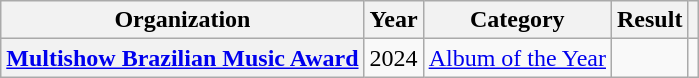<table class="wikitable sortable plainrowheaders" style="border:none; margin:0; text-align:center;">
<tr>
<th scope="col">Organization</th>
<th scope="col">Year</th>
<th scope="col">Category</th>
<th scope="col">Result</th>
<th scope="col" class="unsortable"></th>
</tr>
<tr>
<th scope="row"><a href='#'>Multishow Brazilian Music Award</a></th>
<td>2024</td>
<td><a href='#'>Album of the Year</a></td>
<td></td>
<td></td>
</tr>
</table>
